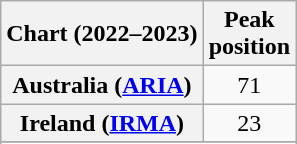<table class="wikitable sortable plainrowheaders" style="text-align:center">
<tr>
<th scope="col">Chart (2022–2023)</th>
<th scope="col">Peak<br>position</th>
</tr>
<tr>
<th scope="row">Australia (<a href='#'>ARIA</a>)</th>
<td>71</td>
</tr>
<tr>
<th scope="row">Ireland (<a href='#'>IRMA</a>)</th>
<td>23</td>
</tr>
<tr>
</tr>
<tr>
</tr>
<tr>
</tr>
</table>
